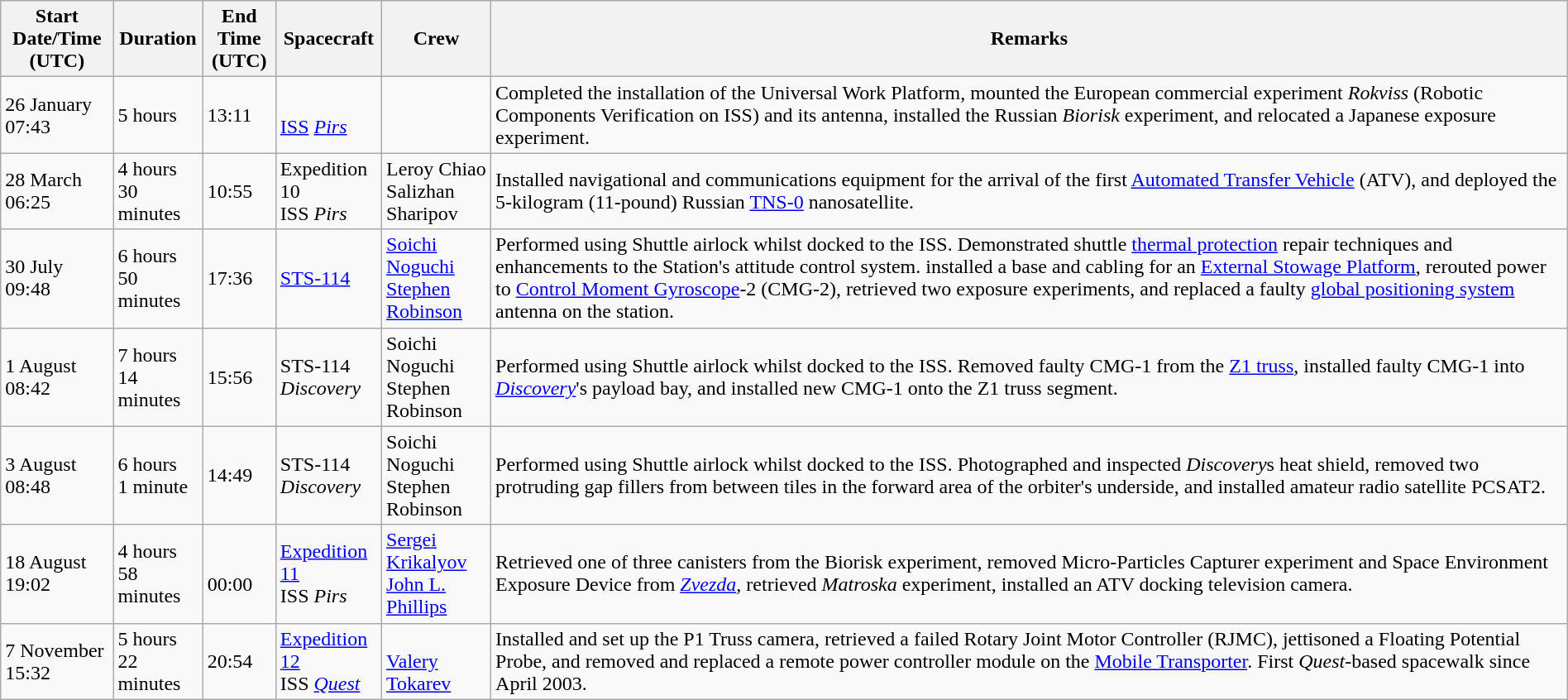<table class="wikitable" width="100%">
<tr>
<th>Start Date/Time<br>(UTC)</th>
<th>Duration</th>
<th>End Time<br>(UTC)</th>
<th>Spacecraft</th>
<th>Crew</th>
<th>Remarks</th>
</tr>
<tr>
<td>26 January<br>07:43</td>
<td>5 hours<br></td>
<td>13:11</td>
<td><br><a href='#'>ISS</a> <em><a href='#'>Pirs</a></em></td>
<td><br></td>
<td>Completed the installation of the Universal Work Platform, mounted the European commercial experiment <em>Rokviss</em> (Robotic Components Verification on ISS) and its antenna, installed the Russian <em>Biorisk</em> experiment, and relocated a Japanese exposure experiment.</td>
</tr>
<tr>
<td>28 March<br>06:25</td>
<td>4 hours<br>30 minutes</td>
<td>10:55</td>
<td>Expedition 10<br>ISS <em>Pirs</em></td>
<td>Leroy Chiao<br>Salizhan Sharipov</td>
<td>Installed navigational and communications equipment for the arrival of the first <a href='#'>Automated Transfer Vehicle</a> (ATV), and deployed the 5-kilogram (11-pound) Russian <a href='#'>TNS-0</a> nanosatellite.</td>
</tr>
<tr>
<td>30 July<br>09:48</td>
<td>6 hours<br>50 minutes</td>
<td>17:36</td>
<td><a href='#'>STS-114</a><br></td>
<td><a href='#'>Soichi Noguchi</a><br><a href='#'>Stephen Robinson</a></td>
<td>Performed using Shuttle airlock whilst docked to the ISS. Demonstrated shuttle <a href='#'>thermal protection</a> repair techniques and enhancements to the Station's attitude control system. installed a base and cabling for an <a href='#'>External Stowage Platform</a>, rerouted power to <a href='#'>Control Moment Gyroscope</a>-2 (CMG-2), retrieved two exposure experiments, and replaced a faulty <a href='#'>global positioning system</a> antenna on the station.</td>
</tr>
<tr>
<td>1 August<br>08:42</td>
<td>7 hours<br>14 minutes</td>
<td>15:56</td>
<td>STS-114<br><em>Discovery</em></td>
<td>Soichi Noguchi<br>Stephen Robinson</td>
<td>Performed using Shuttle airlock whilst docked to the ISS. Removed faulty CMG-1 from the <a href='#'>Z1 truss</a>, installed faulty CMG-1 into <a href='#'><em>Discovery</em></a>'s payload bay, and installed new CMG-1 onto the Z1 truss segment.</td>
</tr>
<tr>
<td>3 August<br>08:48</td>
<td>6 hours<br>1 minute</td>
<td>14:49</td>
<td>STS-114<br><em>Discovery</em></td>
<td>Soichi Noguchi<br>Stephen Robinson</td>
<td>Performed using Shuttle airlock whilst docked to the ISS. Photographed and inspected <em>Discovery</em>s heat shield, removed two protruding gap fillers from between tiles in the forward area of the orbiter's underside, and installed amateur radio satellite PCSAT2.</td>
</tr>
<tr>
<td>18 August<br>19:02</td>
<td>4 hours<br>58 minutes</td>
<td><br>00:00</td>
<td><a href='#'>Expedition 11</a><br>ISS <em>Pirs</em></td>
<td><a href='#'>Sergei Krikalyov</a><br><a href='#'>John L. Phillips</a></td>
<td>Retrieved one of three canisters from the Biorisk experiment, removed Micro-Particles Capturer experiment and Space Environment Exposure Device from <a href='#'><em>Zvezda</em></a>, retrieved <em>Matroska</em> experiment, installed an ATV docking television camera.</td>
</tr>
<tr>
<td>7 November<br>15:32</td>
<td>5 hours<br>22 minutes</td>
<td>20:54</td>
<td><a href='#'>Expedition 12</a><br>ISS <em><a href='#'>Quest</a></em></td>
<td><br><a href='#'>Valery Tokarev</a></td>
<td>Installed and set up the P1 Truss camera, retrieved a failed Rotary Joint Motor Controller (RJMC), jettisoned a Floating Potential Probe, and removed and replaced a remote power controller module on the <a href='#'>Mobile Transporter</a>. First <em>Quest</em>-based spacewalk since April 2003.</td>
</tr>
</table>
